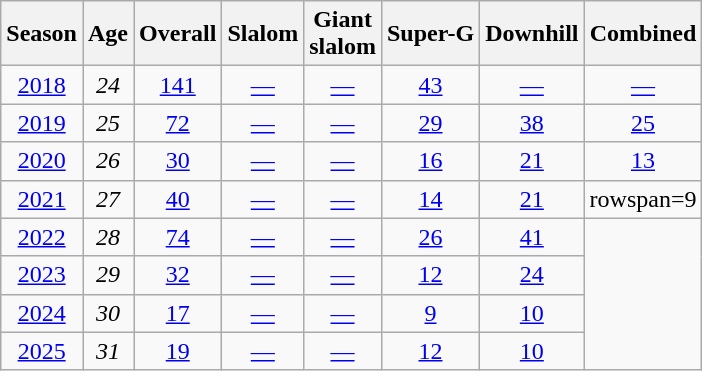<table class=wikitable style="text-align:center">
<tr>
<th>Season</th>
<th>Age</th>
<th>Overall</th>
<th>Slalom</th>
<th>Giant<br>slalom</th>
<th>Super-G</th>
<th>Downhill</th>
<th>Combined</th>
</tr>
<tr>
<td><a href='#'>2018</a></td>
<td><em>24</em></td>
<td><a href='#'>141</a></td>
<td><a href='#'>—</a></td>
<td><a href='#'>—</a></td>
<td><a href='#'>43</a></td>
<td><a href='#'>—</a></td>
<td><a href='#'>—</a></td>
</tr>
<tr>
<td><a href='#'>2019</a></td>
<td><em>25</em></td>
<td><a href='#'>72</a></td>
<td><a href='#'>—</a></td>
<td><a href='#'>—</a></td>
<td><a href='#'>29</a></td>
<td><a href='#'>38</a></td>
<td><a href='#'>25</a></td>
</tr>
<tr>
<td><a href='#'>2020</a></td>
<td><em>26</em></td>
<td><a href='#'>30</a></td>
<td><a href='#'>—</a></td>
<td><a href='#'>—</a></td>
<td><a href='#'>16</a></td>
<td><a href='#'>21</a></td>
<td><a href='#'>13</a></td>
</tr>
<tr>
<td><a href='#'>2021</a></td>
<td><em>27</em></td>
<td><a href='#'>40</a></td>
<td><a href='#'>—</a></td>
<td><a href='#'>—</a></td>
<td><a href='#'>14</a></td>
<td><a href='#'>21</a></td>
<td>rowspan=9 </td>
</tr>
<tr>
<td><a href='#'>2022</a></td>
<td><em>28</em></td>
<td><a href='#'>74</a></td>
<td><a href='#'>—</a></td>
<td><a href='#'>—</a></td>
<td><a href='#'>26</a></td>
<td><a href='#'>41</a></td>
</tr>
<tr>
<td><a href='#'>2023</a></td>
<td><em>29</em></td>
<td><a href='#'>32</a></td>
<td><a href='#'>—</a></td>
<td><a href='#'>—</a></td>
<td><a href='#'>12</a></td>
<td><a href='#'>24</a></td>
</tr>
<tr>
<td><a href='#'>2024</a></td>
<td><em>30</em></td>
<td><a href='#'>17</a></td>
<td><a href='#'>—</a></td>
<td><a href='#'>—</a></td>
<td><a href='#'>9</a></td>
<td><a href='#'>10</a></td>
</tr>
<tr>
<td><a href='#'>2025</a></td>
<td><em>31</em></td>
<td><a href='#'>19</a></td>
<td><a href='#'>—</a></td>
<td><a href='#'>—</a></td>
<td><a href='#'>12</a></td>
<td><a href='#'>10</a></td>
</tr>
</table>
